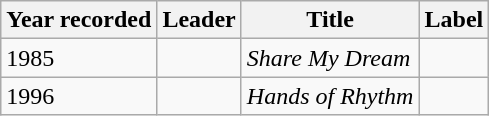<table class="wikitable sortable">
<tr>
<th>Year recorded</th>
<th>Leader</th>
<th>Title</th>
<th>Label</th>
</tr>
<tr>
<td>1985</td>
<td></td>
<td><em>Share My Dream</em></td>
</tr>
<tr>
<td>1996</td>
<td></td>
<td><em>Hands of Rhythm</em></td>
<td></td>
</tr>
</table>
